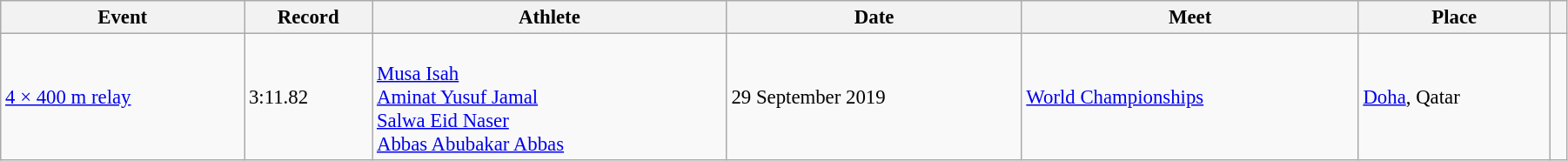<table class="wikitable" style="font-size: 95%; width: 95%;">
<tr>
<th>Event</th>
<th>Record</th>
<th>Athlete</th>
<th>Date</th>
<th>Meet</th>
<th>Place</th>
<th></th>
</tr>
<tr>
<td><a href='#'>4 × 400 m relay</a></td>
<td>3:11.82</td>
<td><br><a href='#'>Musa Isah</a><br><a href='#'>Aminat Yusuf Jamal</a><br><a href='#'>Salwa Eid Naser</a><br><a href='#'>Abbas Abubakar Abbas</a></td>
<td>29 September 2019</td>
<td><a href='#'>World Championships</a></td>
<td><a href='#'>Doha</a>, Qatar</td>
<td></td>
</tr>
</table>
